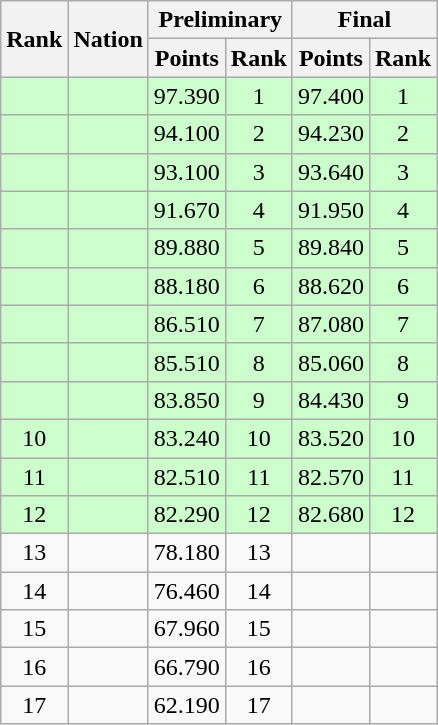<table class="wikitable sortable" style="text-align:center">
<tr>
<th rowspan="2">Rank</th>
<th rowspan="2">Nation</th>
<th colspan="2">Preliminary</th>
<th colspan="2">Final</th>
</tr>
<tr>
<th>Points</th>
<th>Rank</th>
<th>Points</th>
<th>Rank</th>
</tr>
<tr bgcolor=ccffcc>
<td></td>
<td align=left></td>
<td>97.390</td>
<td>1</td>
<td>97.400</td>
<td>1</td>
</tr>
<tr bgcolor=ccffcc>
<td></td>
<td align=left></td>
<td>94.100</td>
<td>2</td>
<td>94.230</td>
<td>2</td>
</tr>
<tr bgcolor=ccffcc>
<td></td>
<td align=left></td>
<td>93.100</td>
<td>3</td>
<td>93.640</td>
<td>3</td>
</tr>
<tr bgcolor=ccffcc>
<td></td>
<td align=left></td>
<td>91.670</td>
<td>4</td>
<td>91.950</td>
<td>4</td>
</tr>
<tr bgcolor=ccffcc>
<td></td>
<td align=left></td>
<td>89.880</td>
<td>5</td>
<td>89.840</td>
<td>5</td>
</tr>
<tr bgcolor=ccffcc>
<td></td>
<td align=left></td>
<td>88.180</td>
<td>6</td>
<td>88.620</td>
<td>6</td>
</tr>
<tr bgcolor=ccffcc>
<td></td>
<td align=left></td>
<td>86.510</td>
<td>7</td>
<td>87.080</td>
<td>7</td>
</tr>
<tr bgcolor=ccffcc>
<td></td>
<td align=left></td>
<td>85.510</td>
<td>8</td>
<td>85.060</td>
<td>8</td>
</tr>
<tr bgcolor=ccffcc>
<td></td>
<td align=left></td>
<td>83.850</td>
<td>9</td>
<td>84.430</td>
<td>9</td>
</tr>
<tr bgcolor=ccffcc>
<td>10</td>
<td align=left></td>
<td>83.240</td>
<td>10</td>
<td>83.520</td>
<td>10</td>
</tr>
<tr bgcolor=ccffcc>
<td>11</td>
<td align=left></td>
<td>82.510</td>
<td>11</td>
<td>82.570</td>
<td>11</td>
</tr>
<tr bgcolor=ccffcc>
<td>12</td>
<td align=left></td>
<td>82.290</td>
<td>12</td>
<td>82.680</td>
<td>12</td>
</tr>
<tr>
<td>13</td>
<td align=left></td>
<td>78.180</td>
<td>13</td>
<td></td>
<td></td>
</tr>
<tr>
<td>14</td>
<td align=left></td>
<td>76.460</td>
<td>14</td>
<td></td>
<td></td>
</tr>
<tr>
<td>15</td>
<td align=left></td>
<td>67.960</td>
<td>15</td>
<td></td>
<td></td>
</tr>
<tr>
<td>16</td>
<td align=left></td>
<td>66.790</td>
<td>16</td>
<td></td>
<td></td>
</tr>
<tr>
<td>17</td>
<td align=left></td>
<td>62.190</td>
<td>17</td>
<td></td>
<td></td>
</tr>
</table>
